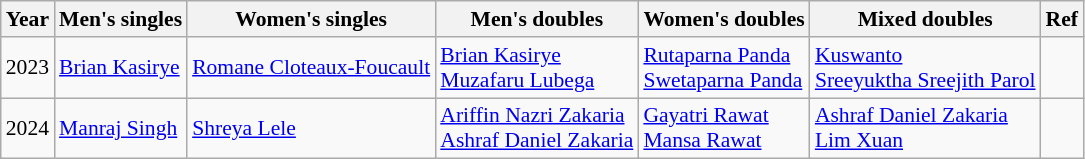<table class=wikitable style="font-size:90%;">
<tr>
<th>Year</th>
<th>Men's singles</th>
<th>Women's singles</th>
<th>Men's doubles</th>
<th>Women's doubles</th>
<th>Mixed doubles</th>
<th>Ref</th>
</tr>
<tr>
<td>2023</td>
<td> <a href='#'>Brian Kasirye</a></td>
<td> <a href='#'>Romane Cloteaux-Foucault</a></td>
<td> <a href='#'>Brian Kasirye</a><br> <a href='#'>Muzafaru Lubega</a></td>
<td> <a href='#'>Rutaparna Panda</a><br> <a href='#'>Swetaparna Panda</a></td>
<td> <a href='#'>Kuswanto</a><br> <a href='#'>Sreeyuktha Sreejith Parol</a></td>
<td></td>
</tr>
<tr>
<td>2024</td>
<td> <a href='#'>Manraj Singh</a></td>
<td> <a href='#'>Shreya Lele</a></td>
<td> <a href='#'>Ariffin Nazri Zakaria</a><br> <a href='#'>Ashraf Daniel Zakaria</a></td>
<td> <a href='#'>Gayatri Rawat</a><br> <a href='#'>Mansa Rawat</a></td>
<td> <a href='#'>Ashraf Daniel Zakaria</a><br> <a href='#'>Lim Xuan</a></td>
<td></td>
</tr>
</table>
